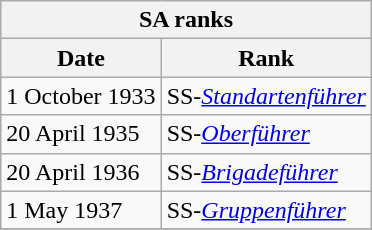<table class="wikitable float-right">
<tr>
<th colspan="2">SA ranks</th>
</tr>
<tr>
<th>Date</th>
<th>Rank</th>
</tr>
<tr>
<td>1 October 1933</td>
<td>SS-<em><a href='#'>Standartenführer</a></em></td>
</tr>
<tr>
<td>20 April 1935</td>
<td>SS-<em><a href='#'>Oberführer</a></em></td>
</tr>
<tr>
<td>20 April 1936</td>
<td>SS-<em><a href='#'>Brigadeführer</a></em></td>
</tr>
<tr>
<td>1 May 1937</td>
<td>SS-<em><a href='#'>Gruppenführer</a></em></td>
</tr>
<tr>
</tr>
</table>
